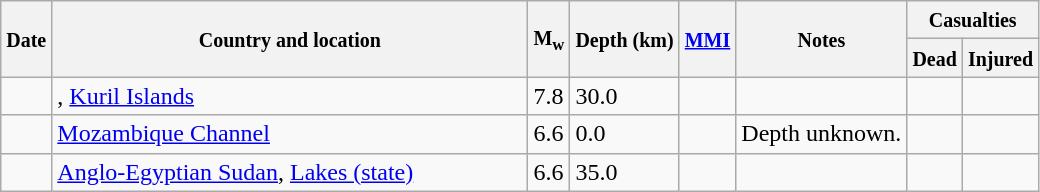<table class="wikitable sortable sort-under" style="border:1px black; margin-left:1em;">
<tr>
<th rowspan="2"><small>Date</small></th>
<th rowspan="2" style="width: 310px"><small>Country and location</small></th>
<th rowspan="2"><small>M<sub>w</sub></small></th>
<th rowspan="2"><small>Depth (km)</small></th>
<th rowspan="2"><small><a href='#'>MMI</a></small></th>
<th rowspan="2" class="unsortable"><small>Notes</small></th>
<th colspan="2"><small>Casualties</small></th>
</tr>
<tr>
<th><small>Dead</small></th>
<th><small>Injured</small></th>
</tr>
<tr>
<td></td>
<td>, <a href='#'>Kuril Islands</a></td>
<td>7.8</td>
<td>30.0</td>
<td></td>
<td></td>
<td></td>
<td></td>
</tr>
<tr>
<td></td>
<td><a href='#'>Mozambique Channel</a></td>
<td>6.6</td>
<td>0.0</td>
<td></td>
<td>Depth unknown.</td>
<td></td>
<td></td>
</tr>
<tr>
<td></td>
<td>  <a href='#'>Anglo-Egyptian Sudan</a>, <a href='#'>Lakes (state)</a></td>
<td>6.6</td>
<td>35.0</td>
<td></td>
<td></td>
<td></td>
<td></td>
</tr>
</table>
